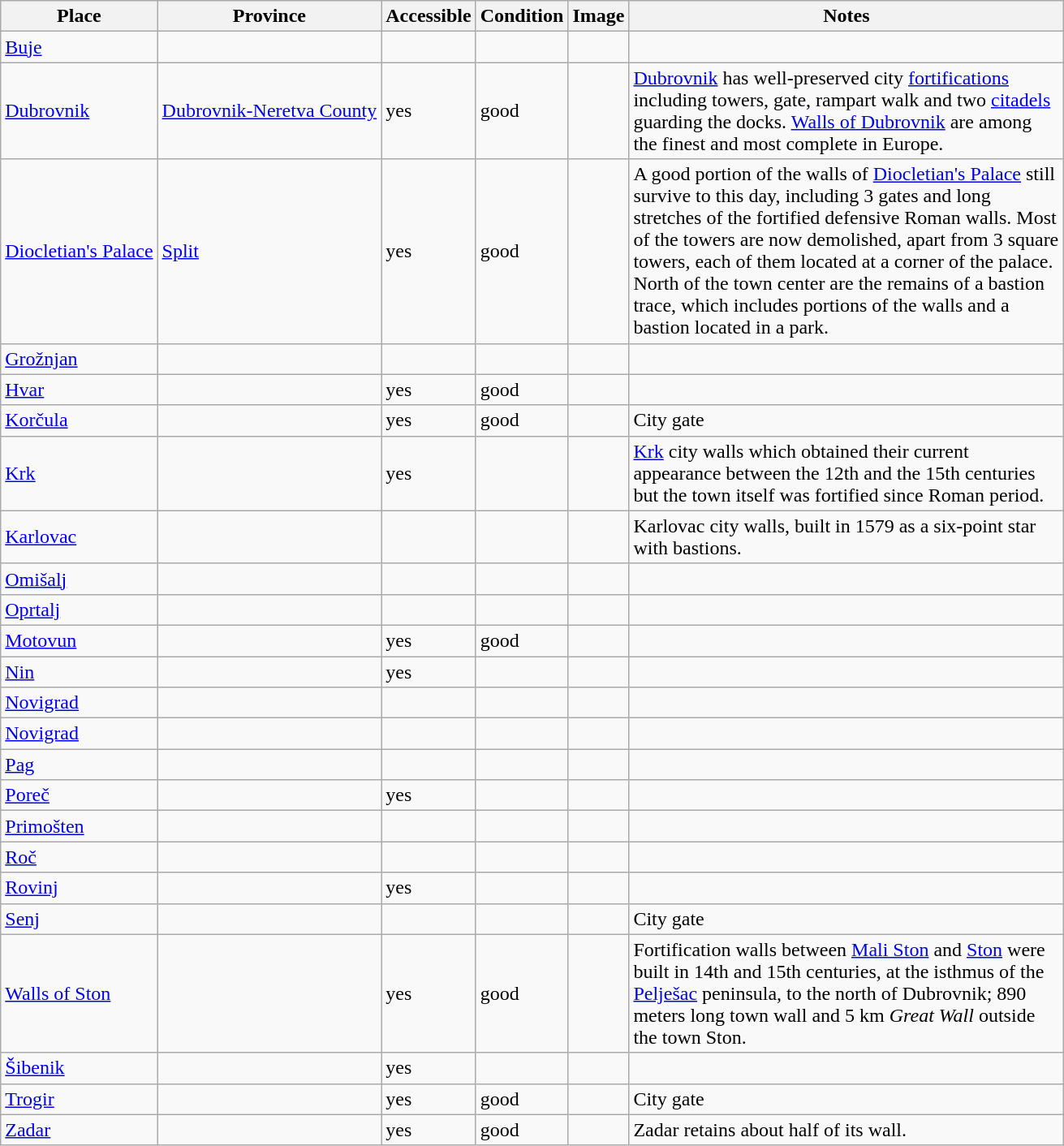<table class="wikitable sortable">
<tr>
<th>Place</th>
<th>Province</th>
<th>Accessible</th>
<th>Condition</th>
<th class="unsortable">Image</th>
<th class="unsortable" width=350>Notes</th>
</tr>
<tr>
<td><a href='#'>Buje</a></td>
<td></td>
<td></td>
<td></td>
<td></td>
<td></td>
</tr>
<tr>
<td><a href='#'>Dubrovnik</a></td>
<td><a href='#'>Dubrovnik-Neretva County</a></td>
<td>yes</td>
<td>good</td>
<td></td>
<td><a href='#'>Dubrovnik</a> has well-preserved city <a href='#'>fortifications</a> including towers, gate, rampart walk and two <a href='#'>citadels</a> guarding the docks. <a href='#'>Walls of Dubrovnik</a> are among the finest and most complete in Europe.</td>
</tr>
<tr>
<td><a href='#'>Diocletian's Palace</a></td>
<td><a href='#'>Split</a></td>
<td>yes</td>
<td>good</td>
<td></td>
<td>A good portion of the walls of <a href='#'>Diocletian's Palace</a> still survive to this day, including 3 gates and long stretches of the fortified defensive Roman walls. Most of the towers are now demolished, apart from 3 square towers, each of them located at a corner of the palace. North of the town center are the remains of a bastion trace, which includes portions of the walls and a bastion located in a park.</td>
</tr>
<tr>
<td><a href='#'>Grožnjan</a></td>
<td></td>
<td></td>
<td></td>
<td></td>
<td></td>
</tr>
<tr>
<td><a href='#'>Hvar</a></td>
<td></td>
<td>yes</td>
<td>good</td>
<td></td>
<td></td>
</tr>
<tr>
<td><a href='#'>Korčula</a></td>
<td></td>
<td>yes</td>
<td>good</td>
<td></td>
<td>City gate</td>
</tr>
<tr>
<td><a href='#'>Krk</a></td>
<td></td>
<td>yes</td>
<td></td>
<td></td>
<td><a href='#'>Krk</a> city walls which obtained their current appearance between the 12th and the 15th centuries but the town itself was fortified since Roman period.</td>
</tr>
<tr>
<td><a href='#'>Karlovac</a></td>
<td></td>
<td></td>
<td></td>
<td></td>
<td>Karlovac city walls, built in 1579 as a six-point star with bastions.</td>
</tr>
<tr>
<td><a href='#'>Omišalj</a></td>
<td></td>
<td></td>
<td></td>
<td></td>
<td></td>
</tr>
<tr>
<td><a href='#'>Oprtalj</a></td>
<td></td>
<td></td>
<td></td>
<td></td>
<td></td>
</tr>
<tr>
<td><a href='#'>Motovun</a></td>
<td></td>
<td>yes</td>
<td>good</td>
<td></td>
<td></td>
</tr>
<tr>
<td><a href='#'>Nin</a></td>
<td></td>
<td>yes</td>
<td></td>
<td></td>
<td></td>
</tr>
<tr>
<td><a href='#'>Novigrad</a></td>
<td></td>
<td></td>
<td></td>
<td></td>
<td></td>
</tr>
<tr>
<td><a href='#'>Novigrad</a></td>
<td></td>
<td></td>
<td></td>
<td></td>
<td></td>
</tr>
<tr>
<td><a href='#'>Pag</a></td>
<td></td>
<td></td>
<td></td>
<td></td>
<td></td>
</tr>
<tr>
<td><a href='#'>Poreč</a></td>
<td></td>
<td>yes</td>
<td></td>
<td></td>
<td></td>
</tr>
<tr>
<td><a href='#'>Primošten</a></td>
<td></td>
<td></td>
<td></td>
<td></td>
<td></td>
</tr>
<tr>
<td><a href='#'>Roč</a></td>
<td></td>
<td></td>
<td></td>
<td></td>
<td></td>
</tr>
<tr>
<td><a href='#'>Rovinj</a></td>
<td></td>
<td>yes</td>
<td></td>
<td></td>
<td></td>
</tr>
<tr>
<td><a href='#'>Senj</a></td>
<td></td>
<td></td>
<td></td>
<td></td>
<td>City gate</td>
</tr>
<tr>
<td><a href='#'>Walls of Ston</a></td>
<td></td>
<td>yes</td>
<td>good</td>
<td></td>
<td>Fortification walls between <a href='#'>Mali Ston</a> and <a href='#'>Ston</a> were built in 14th and 15th centuries, at the isthmus of the <a href='#'>Pelješac</a> peninsula, to the north of Dubrovnik; 890 meters long town wall and 5 km <em>Great Wall</em> outside the town Ston.</td>
</tr>
<tr>
<td><a href='#'>Šibenik</a></td>
<td></td>
<td>yes</td>
<td></td>
<td></td>
<td></td>
</tr>
<tr>
<td><a href='#'>Trogir</a></td>
<td></td>
<td>yes</td>
<td>good</td>
<td></td>
<td>City gate</td>
</tr>
<tr>
<td><a href='#'>Zadar</a></td>
<td></td>
<td>yes</td>
<td>good</td>
<td></td>
<td>Zadar retains about half of its wall.</td>
</tr>
</table>
